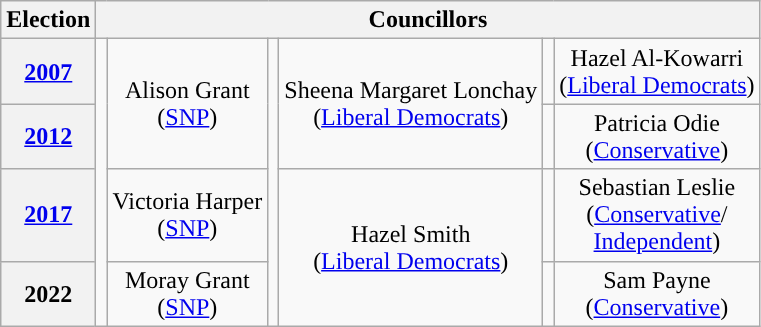<table class="wikitable" style="text-align:center">
<tr>
<th>Election</th>
<th colspan=8>Councillors</th>
</tr>
<tr>
<th><a href='#'>2007</a></th>
<td rowspan=4; style="background-color: "></td>
<td rowspan=2>Alison Grant<br>(<a href='#'>SNP</a>)</td>
<td rowspan=4; style="background-color: "></td>
<td rowspan=2>Sheena Margaret Lonchay<br>(<a href='#'>Liberal Democrats</a>)</td>
<td rowspan=1; style="background-color: "></td>
<td>Hazel Al-Kowarri<br>(<a href='#'>Liberal Democrats</a>)</td>
</tr>
<tr>
<th><a href='#'>2012</a></th>
<td rowspan=1; style="background-color: "></td>
<td>Patricia Odie<br>(<a href='#'>Conservative</a>)</td>
</tr>
<tr>
<th><a href='#'>2017</a></th>
<td rowspan=1>Victoria Harper<br>(<a href='#'>SNP</a>)</td>
<td rowspan=2>Hazel Smith<br>(<a href='#'>Liberal Democrats</a>)</td>
<td rowspan=1; style="background-color: "></td>
<td rowspan=1>Sebastian Leslie<br>(<a href='#'>Conservative</a>/<br><a href='#'>Independent</a>)</td>
</tr>
<tr>
<th>2022</th>
<td rowspan=1>Moray Grant <br>(<a href='#'>SNP</a>)</td>
<td rowspan=1; style="background-color: "></td>
<td rowspan=1>Sam Payne<br>(<a href='#'>Conservative</a>)</td>
</tr>
</table>
